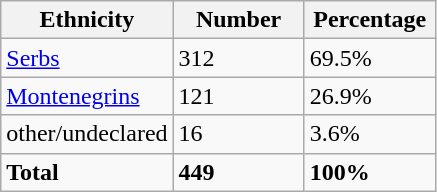<table class="wikitable">
<tr>
<th width="100px">Ethnicity</th>
<th width="80px">Number</th>
<th width="80px">Percentage</th>
</tr>
<tr>
<td><a href='#'>Serbs</a></td>
<td>312</td>
<td>69.5%</td>
</tr>
<tr>
<td><a href='#'>Montenegrins</a></td>
<td>121</td>
<td>26.9%</td>
</tr>
<tr>
<td>other/undeclared</td>
<td>16</td>
<td>3.6%</td>
</tr>
<tr>
<td><strong>Total</strong></td>
<td><strong>449</strong></td>
<td><strong>100%</strong></td>
</tr>
</table>
